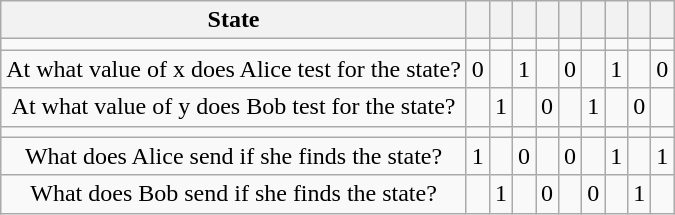<table class=wikitable style="text-align: center;">
<tr>
<th>State</th>
<th></th>
<th></th>
<th></th>
<th></th>
<th></th>
<th></th>
<th></th>
<th></th>
<th></th>
</tr>
<tr>
<td></td>
<td></td>
<td></td>
<td></td>
<td></td>
<td></td>
<td></td>
<td></td>
<td></td>
<td></td>
</tr>
<tr>
<td>At what value of x does Alice test for the state?</td>
<td>0</td>
<td></td>
<td>1</td>
<td></td>
<td>0</td>
<td></td>
<td>1</td>
<td></td>
<td>0</td>
</tr>
<tr>
<td>At what value of y does Bob test for the state?</td>
<td></td>
<td>1</td>
<td></td>
<td>0</td>
<td></td>
<td>1</td>
<td></td>
<td>0</td>
<td></td>
</tr>
<tr>
<td></td>
<td></td>
<td></td>
<td></td>
<td></td>
<td></td>
<td></td>
<td></td>
<td></td>
<td></td>
</tr>
<tr>
<td>What does Alice send if she finds the state?</td>
<td>1</td>
<td></td>
<td>0</td>
<td></td>
<td>0</td>
<td></td>
<td>1</td>
<td></td>
<td>1</td>
</tr>
<tr>
<td>What does Bob send if she finds the state?</td>
<td></td>
<td>1</td>
<td></td>
<td>0</td>
<td></td>
<td>0</td>
<td></td>
<td>1</td>
<td></td>
</tr>
</table>
